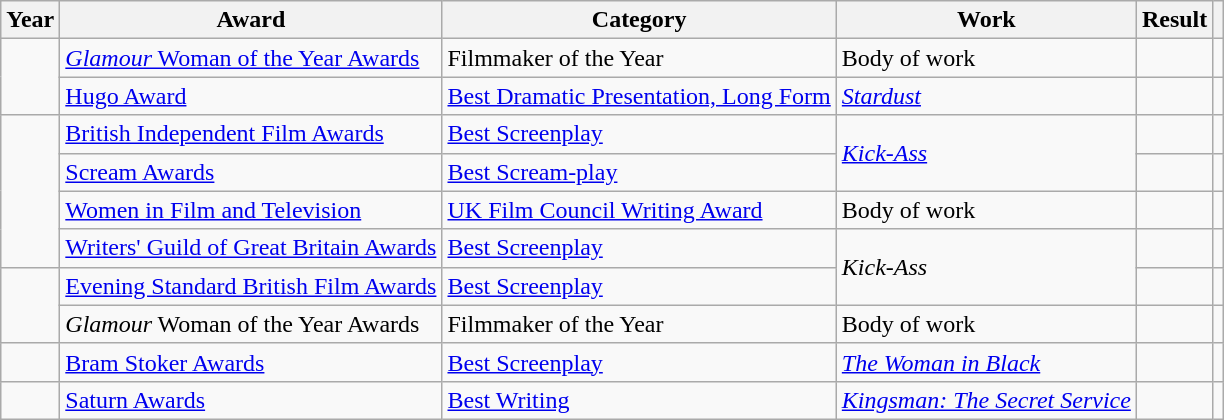<table class="wikitable">
<tr>
<th scope="col">Year</th>
<th scope="col">Award</th>
<th scope="col">Category</th>
<th scope="col">Work</th>
<th scope="col">Result</th>
<th scope="col"></th>
</tr>
<tr>
<td rowspan=2></td>
<td><a href='#'><em>Glamour</em> Woman of the Year Awards</a></td>
<td>Filmmaker of the Year</td>
<td>Body of work</td>
<td></td>
<td></td>
</tr>
<tr>
<td><a href='#'>Hugo Award</a></td>
<td><a href='#'>Best Dramatic Presentation, Long Form</a></td>
<td><em><a href='#'>Stardust</a></em></td>
<td></td>
<td></td>
</tr>
<tr>
<td rowspan=4></td>
<td><a href='#'>British Independent Film Awards</a></td>
<td><a href='#'>Best Screenplay</a></td>
<td rowspan=2><em><a href='#'>Kick-Ass</a></em></td>
<td></td>
<td></td>
</tr>
<tr>
<td><a href='#'>Scream Awards</a></td>
<td><a href='#'>Best Scream-play</a></td>
<td></td>
<td></td>
</tr>
<tr>
<td><a href='#'>Women in Film and Television</a></td>
<td><a href='#'>UK Film Council Writing Award</a></td>
<td>Body of work</td>
<td></td>
<td></td>
</tr>
<tr>
<td><a href='#'>Writers' Guild of Great Britain Awards</a></td>
<td><a href='#'>Best Screenplay</a></td>
<td rowspan=2><em>Kick-Ass</em></td>
<td></td>
<td></td>
</tr>
<tr>
<td rowspan=2></td>
<td><a href='#'>Evening Standard British Film Awards</a></td>
<td><a href='#'>Best Screenplay</a></td>
<td></td>
<td></td>
</tr>
<tr>
<td><em>Glamour</em> Woman of the Year Awards</td>
<td>Filmmaker of the Year</td>
<td>Body of work</td>
<td></td>
<td></td>
</tr>
<tr>
<td></td>
<td><a href='#'>Bram Stoker Awards</a></td>
<td><a href='#'>Best Screenplay</a></td>
<td><em><a href='#'>The Woman in Black</a></em></td>
<td></td>
<td></td>
</tr>
<tr>
<td></td>
<td><a href='#'>Saturn Awards</a></td>
<td><a href='#'>Best Writing</a></td>
<td><em><a href='#'>Kingsman: The Secret Service</a></em></td>
<td></td>
<td></td>
</tr>
</table>
